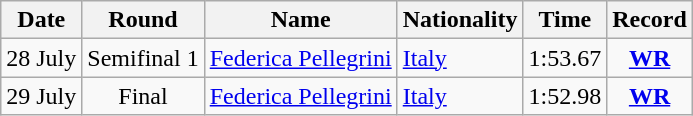<table class="wikitable" style="text-align:center">
<tr>
<th>Date</th>
<th>Round</th>
<th>Name</th>
<th>Nationality</th>
<th>Time</th>
<th>Record</th>
</tr>
<tr>
<td>28 July</td>
<td>Semifinal 1</td>
<td align="left"><a href='#'>Federica Pellegrini</a></td>
<td align="left"> <a href='#'>Italy</a></td>
<td>1:53.67</td>
<td><strong><a href='#'>WR</a></strong></td>
</tr>
<tr>
<td>29 July</td>
<td>Final</td>
<td align="left"><a href='#'>Federica Pellegrini</a></td>
<td align="left"> <a href='#'>Italy</a></td>
<td>1:52.98</td>
<td><strong><a href='#'>WR</a></strong></td>
</tr>
</table>
